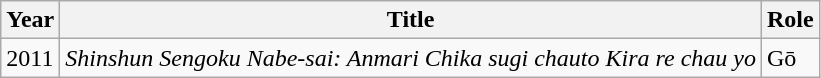<table class="wikitable">
<tr>
<th>Year</th>
<th>Title</th>
<th>Role</th>
</tr>
<tr>
<td>2011</td>
<td><em>Shinshun Sengoku Nabe-sai: Anmari Chika sugi chauto Kira re chau yo</em></td>
<td>Gō</td>
</tr>
</table>
